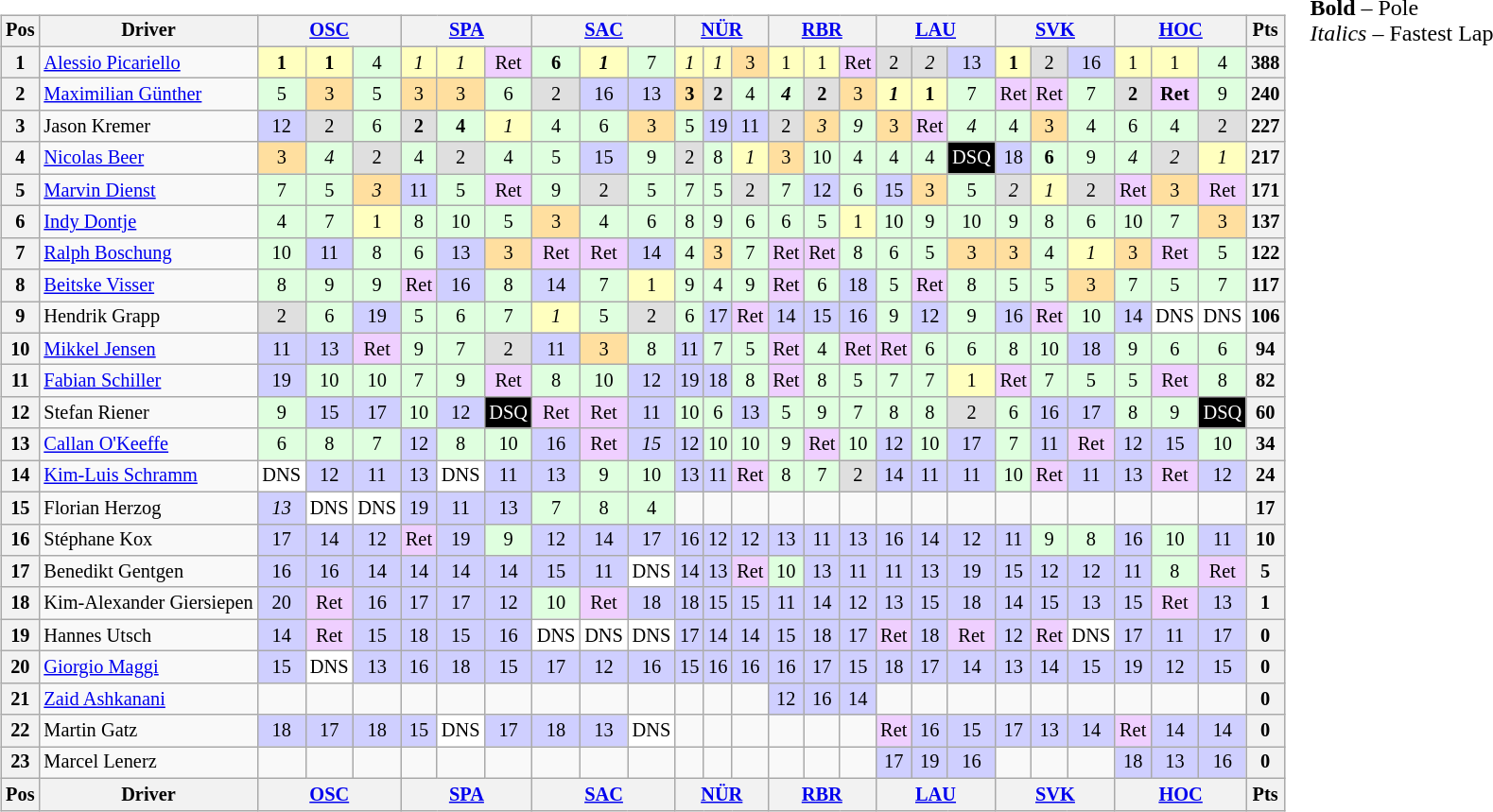<table>
<tr>
<td valign="top"><br><table align=left| class="wikitable" style="font-size: 85%; text-align: center">
<tr valign="top">
<th valign=middle>Pos</th>
<th valign=middle>Driver</th>
<th colspan=3><a href='#'>OSC</a><br></th>
<th colspan=3><a href='#'>SPA</a><br></th>
<th colspan=3><a href='#'>SAC</a><br></th>
<th colspan=3><a href='#'>NÜR</a><br></th>
<th colspan=3><a href='#'>RBR</a><br></th>
<th colspan=3><a href='#'>LAU</a><br></th>
<th colspan=3><a href='#'>SVK</a><br></th>
<th colspan=3><a href='#'>HOC</a><br></th>
<th valign="middle">Pts</th>
</tr>
<tr>
<th>1</th>
<td align=left> <a href='#'>Alessio Picariello</a></td>
<td style="background:#FFFFBF;"><strong>1</strong></td>
<td style="background:#FFFFBF;"><strong>1</strong></td>
<td style="background:#DFFFDF;">4</td>
<td style="background:#FFFFBF;"><em>1</em></td>
<td style="background:#FFFFBF;"><em>1</em></td>
<td style="background:#EFCFFF;">Ret</td>
<td style="background:#DFFFDF;"><strong>6</strong></td>
<td style="background:#FFFFBF;"><strong><em>1</em></strong></td>
<td style="background:#DFFFDF;">7</td>
<td style="background:#FFFFBF;"><em>1</em></td>
<td style="background:#FFFFBF;"><em>1</em></td>
<td style="background:#FFDF9F;">3</td>
<td style="background:#FFFFBF;">1</td>
<td style="background:#FFFFBF;">1</td>
<td style="background:#EFCFFF;">Ret</td>
<td style="background:#DFDFDF;">2</td>
<td style="background:#DFDFDF;"><em>2</em></td>
<td style="background:#CFCFFF;">13</td>
<td style="background:#FFFFBF;"><strong>1</strong></td>
<td style="background:#DFDFDF;">2</td>
<td style="background:#CFCFFF;">16</td>
<td style="background:#FFFFBF;">1</td>
<td style="background:#FFFFBF;">1</td>
<td style="background:#DFFFDF;">4</td>
<th>388</th>
</tr>
<tr>
<th>2</th>
<td align=left> <a href='#'>Maximilian Günther</a></td>
<td style="background:#DFFFDF;">5</td>
<td style="background:#FFDF9F;">3</td>
<td style="background:#DFFFDF;">5</td>
<td style="background:#FFDF9F;">3</td>
<td style="background:#FFDF9F;">3</td>
<td style="background:#DFFFDF;">6</td>
<td style="background:#DFDFDF;">2</td>
<td style="background:#CFCFFF;">16</td>
<td style="background:#CFCFFF;">13</td>
<td style="background:#FFDF9F;"><strong>3</strong></td>
<td style="background:#DFDFDF;"><strong>2</strong></td>
<td style="background:#DFFFDF;">4</td>
<td style="background:#DFFFDF;"><strong><em>4</em></strong></td>
<td style="background:#DFDFDF;"><strong>2</strong></td>
<td style="background:#FFDF9F;">3</td>
<td style="background:#FFFFBF;"><strong><em>1</em></strong></td>
<td style="background:#FFFFBF;"><strong>1</strong></td>
<td style="background:#DFFFDF;">7</td>
<td style="background:#EFCFFF;">Ret</td>
<td style="background:#EFCFFF;">Ret</td>
<td style="background:#DFFFDF;">7</td>
<td style="background:#DFDFDF;"><strong>2</strong></td>
<td style="background:#EFCFFF;"><strong>Ret</strong></td>
<td style="background:#DFFFDF;">9</td>
<th>240</th>
</tr>
<tr>
<th>3</th>
<td align=left> Jason Kremer</td>
<td style="background:#CFCFFF;">12</td>
<td style="background:#DFDFDF;">2</td>
<td style="background:#DFFFDF;">6</td>
<td style="background:#DFDFDF;"><strong>2</strong></td>
<td style="background:#DFFFDF;"><strong>4</strong></td>
<td style="background:#FFFFBF;"><em>1</em></td>
<td style="background:#DFFFDF;">4</td>
<td style="background:#DFFFDF;">6</td>
<td style="background:#FFDF9F;">3</td>
<td style="background:#DFFFDF;">5</td>
<td style="background:#CFCFFF;">19</td>
<td style="background:#CFCFFF;">11</td>
<td style="background:#DFDFDF;">2</td>
<td style="background:#FFDF9F;"><em>3</em></td>
<td style="background:#DFFFDF;"><em>9</em></td>
<td style="background:#FFDF9F;">3</td>
<td style="background:#EFCFFF;">Ret</td>
<td style="background:#DFFFDF;"><em>4</em></td>
<td style="background:#DFFFDF;">4</td>
<td style="background:#FFDF9F;">3</td>
<td style="background:#DFFFDF;">4</td>
<td style="background:#DFFFDF;">6</td>
<td style="background:#DFFFDF;">4</td>
<td style="background:#DFDFDF;">2</td>
<th>227</th>
</tr>
<tr>
<th>4</th>
<td align=left> <a href='#'>Nicolas Beer</a></td>
<td style="background:#FFDF9F;">3</td>
<td style="background:#DFFFDF;"><em>4</em></td>
<td style="background:#DFDFDF;">2</td>
<td style="background:#DFFFDF;">4</td>
<td style="background:#DFDFDF;">2</td>
<td style="background:#DFFFDF;">4</td>
<td style="background:#DFFFDF;">5</td>
<td style="background:#CFCFFF;">15</td>
<td style="background:#DFFFDF;">9</td>
<td style="background:#DFDFDF;">2</td>
<td style="background:#DFFFDF;">8</td>
<td style="background:#FFFFBF;"><em>1</em></td>
<td style="background:#FFDF9F;">3</td>
<td style="background:#DFFFDF;">10</td>
<td style="background:#DFFFDF;">4</td>
<td style="background:#DFFFDF;">4</td>
<td style="background:#DFFFDF;">4</td>
<td style="background:black; color:white;">DSQ</td>
<td style="background:#CFCFFF;">18</td>
<td style="background:#DFFFDF;"><strong>6</strong></td>
<td style="background:#DFFFDF;">9</td>
<td style="background:#DFFFDF;"><em>4</em></td>
<td style="background:#DFDFDF;"><em>2</em></td>
<td style="background:#FFFFBF;"><em>1</em></td>
<th>217</th>
</tr>
<tr>
<th>5</th>
<td align=left> <a href='#'>Marvin Dienst</a></td>
<td style="background:#DFFFDF;">7</td>
<td style="background:#DFFFDF;">5</td>
<td style="background:#FFDF9F;"><em>3</em></td>
<td style="background:#CFCFFF;">11</td>
<td style="background:#DFFFDF;">5</td>
<td style="background:#EFCFFF;">Ret</td>
<td style="background:#DFFFDF;">9</td>
<td style="background:#DFDFDF;">2</td>
<td style="background:#DFFFDF;">5</td>
<td style="background:#DFFFDF;">7</td>
<td style="background:#DFFFDF;">5</td>
<td style="background:#DFDFDF;">2</td>
<td style="background:#DFFFDF;">7</td>
<td style="background:#CFCFFF;">12</td>
<td style="background:#DFFFDF;">6</td>
<td style="background:#CFCFFF;">15</td>
<td style="background:#FFDF9F;">3</td>
<td style="background:#DFFFDF;">5</td>
<td style="background:#DFDFDF;"><em>2</em></td>
<td style="background:#FFFFBF;"><em>1</em></td>
<td style="background:#DFDFDF;">2</td>
<td style="background:#EFCFFF;">Ret</td>
<td style="background:#FFDF9F;">3</td>
<td style="background:#EFCFFF;">Ret</td>
<th>171</th>
</tr>
<tr>
<th>6</th>
<td align=left> <a href='#'>Indy Dontje</a></td>
<td style="background:#DFFFDF;">4</td>
<td style="background:#DFFFDF;">7</td>
<td style="background:#FFFFBF;">1</td>
<td style="background:#DFFFDF;">8</td>
<td style="background:#DFFFDF;">10</td>
<td style="background:#DFFFDF;">5</td>
<td style="background:#FFDF9F;">3</td>
<td style="background:#DFFFDF;">4</td>
<td style="background:#DFFFDF;">6</td>
<td style="background:#DFFFDF;">8</td>
<td style="background:#DFFFDF;">9</td>
<td style="background:#DFFFDF;">6</td>
<td style="background:#DFFFDF;">6</td>
<td style="background:#DFFFDF;">5</td>
<td style="background:#FFFFBF;">1</td>
<td style="background:#DFFFDF;">10</td>
<td style="background:#DFFFDF;">9</td>
<td style="background:#DFFFDF;">10</td>
<td style="background:#DFFFDF;">9</td>
<td style="background:#DFFFDF;">8</td>
<td style="background:#DFFFDF;">6</td>
<td style="background:#DFFFDF;">10</td>
<td style="background:#DFFFDF;">7</td>
<td style="background:#FFDF9F;">3</td>
<th>137</th>
</tr>
<tr>
<th>7</th>
<td align=left> <a href='#'>Ralph Boschung</a></td>
<td style="background:#DFFFDF;">10</td>
<td style="background:#CFCFFF;">11</td>
<td style="background:#DFFFDF;">8</td>
<td style="background:#DFFFDF;">6</td>
<td style="background:#CFCFFF;">13</td>
<td style="background:#FFDF9F;">3</td>
<td style="background:#EFCFFF;">Ret</td>
<td style="background:#EFCFFF;">Ret</td>
<td style="background:#CFCFFF;">14</td>
<td style="background:#DFFFDF;">4</td>
<td style="background:#FFDF9F;">3</td>
<td style="background:#DFFFDF;">7</td>
<td style="background:#EFCFFF;">Ret</td>
<td style="background:#EFCFFF;">Ret</td>
<td style="background:#DFFFDF;">8</td>
<td style="background:#DFFFDF;">6</td>
<td style="background:#DFFFDF;">5</td>
<td style="background:#FFDF9F;">3</td>
<td style="background:#FFDF9F;">3</td>
<td style="background:#DFFFDF;">4</td>
<td style="background:#FFFFBF;"><em>1</em></td>
<td style="background:#FFDF9F;">3</td>
<td style="background:#EFCFFF;">Ret</td>
<td style="background:#DFFFDF;">5</td>
<th>122</th>
</tr>
<tr>
<th>8</th>
<td align=left> <a href='#'>Beitske Visser</a></td>
<td style="background:#DFFFDF;">8</td>
<td style="background:#DFFFDF;">9</td>
<td style="background:#DFFFDF;">9</td>
<td style="background:#EFCFFF;">Ret</td>
<td style="background:#CFCFFF;">16</td>
<td style="background:#DFFFDF;">8</td>
<td style="background:#CFCFFF;">14</td>
<td style="background:#DFFFDF;">7</td>
<td style="background:#FFFFBF;">1</td>
<td style="background:#DFFFDF;">9</td>
<td style="background:#DFFFDF;">4</td>
<td style="background:#DFFFDF;">9</td>
<td style="background:#EFCFFF;">Ret</td>
<td style="background:#DFFFDF;">6</td>
<td style="background:#CFCFFF;">18</td>
<td style="background:#DFFFDF;">5</td>
<td style="background:#EFCFFF;">Ret</td>
<td style="background:#DFFFDF;">8</td>
<td style="background:#DFFFDF;">5</td>
<td style="background:#DFFFDF;">5</td>
<td style="background:#FFDF9F;">3</td>
<td style="background:#DFFFDF;">7</td>
<td style="background:#DFFFDF;">5</td>
<td style="background:#DFFFDF;">7</td>
<th>117</th>
</tr>
<tr>
<th>9</th>
<td align=left> Hendrik Grapp</td>
<td style="background:#DFDFDF;">2</td>
<td style="background:#DFFFDF;">6</td>
<td style="background:#CFCFFF;">19</td>
<td style="background:#DFFFDF;">5</td>
<td style="background:#DFFFDF;">6</td>
<td style="background:#DFFFDF;">7</td>
<td style="background:#FFFFBF;"><em>1</em></td>
<td style="background:#DFFFDF;">5</td>
<td style="background:#DFDFDF;">2</td>
<td style="background:#DFFFDF;">6</td>
<td style="background:#CFCFFF;">17</td>
<td style="background:#EFCFFF;">Ret</td>
<td style="background:#CFCFFF;">14</td>
<td style="background:#CFCFFF;">15</td>
<td style="background:#CFCFFF;">16</td>
<td style="background:#DFFFDF;">9</td>
<td style="background:#CFCFFF;">12</td>
<td style="background:#DFFFDF;">9</td>
<td style="background:#CFCFFF;">16</td>
<td style="background:#EFCFFF;">Ret</td>
<td style="background:#DFFFDF;">10</td>
<td style="background:#CFCFFF;">14</td>
<td style="background:#FFFFFF;">DNS</td>
<td style="background:#FFFFFF;">DNS</td>
<th>106</th>
</tr>
<tr>
<th>10</th>
<td align=left> <a href='#'>Mikkel Jensen</a></td>
<td style="background:#CFCFFF;">11</td>
<td style="background:#CFCFFF;">13</td>
<td style="background:#EFCFFF;">Ret</td>
<td style="background:#DFFFDF;">9</td>
<td style="background:#DFFFDF;">7</td>
<td style="background:#DFDFDF;">2</td>
<td style="background:#CFCFFF;">11</td>
<td style="background:#FFDF9F;">3</td>
<td style="background:#DFFFDF;">8</td>
<td style="background:#CFCFFF;">11</td>
<td style="background:#DFFFDF;">7</td>
<td style="background:#DFFFDF;">5</td>
<td style="background:#EFCFFF;">Ret</td>
<td style="background:#DFFFDF;">4</td>
<td style="background:#EFCFFF;">Ret</td>
<td style="background:#EFCFFF;">Ret</td>
<td style="background:#DFFFDF;">6</td>
<td style="background:#DFFFDF;">6</td>
<td style="background:#DFFFDF;">8</td>
<td style="background:#DFFFDF;">10</td>
<td style="background:#CFCFFF;">18</td>
<td style="background:#DFFFDF;">9</td>
<td style="background:#DFFFDF;">6</td>
<td style="background:#DFFFDF;">6</td>
<th>94</th>
</tr>
<tr>
<th>11</th>
<td align=left> <a href='#'>Fabian Schiller</a></td>
<td style="background:#CFCFFF;">19</td>
<td style="background:#DFFFDF;">10</td>
<td style="background:#DFFFDF;">10</td>
<td style="background:#DFFFDF;">7</td>
<td style="background:#DFFFDF;">9</td>
<td style="background:#EFCFFF;">Ret</td>
<td style="background:#DFFFDF;">8</td>
<td style="background:#DFFFDF;">10</td>
<td style="background:#CFCFFF;">12</td>
<td style="background:#CFCFFF;">19</td>
<td style="background:#CFCFFF;">18</td>
<td style="background:#DFFFDF;">8</td>
<td style="background:#EFCFFF;">Ret</td>
<td style="background:#DFFFDF;">8</td>
<td style="background:#DFFFDF;">5</td>
<td style="background:#DFFFDF;">7</td>
<td style="background:#DFFFDF;">7</td>
<td style="background:#FFFFBF;">1</td>
<td style="background:#EFCFFF;">Ret</td>
<td style="background:#DFFFDF;">7</td>
<td style="background:#DFFFDF;">5</td>
<td style="background:#DFFFDF;">5</td>
<td style="background:#EFCFFF;">Ret</td>
<td style="background:#DFFFDF;">8</td>
<th>82</th>
</tr>
<tr>
<th>12</th>
<td align=left> Stefan Riener</td>
<td style="background:#DFFFDF;">9</td>
<td style="background:#CFCFFF;">15</td>
<td style="background:#CFCFFF;">17</td>
<td style="background:#DFFFDF;">10</td>
<td style="background:#CFCFFF;">12</td>
<td style="background:black; color:white;">DSQ</td>
<td style="background:#EFCFFF;">Ret</td>
<td style="background:#EFCFFF;">Ret</td>
<td style="background:#CFCFFF;">11</td>
<td style="background:#DFFFDF;">10</td>
<td style="background:#DFFFDF;">6</td>
<td style="background:#CFCFFF;">13</td>
<td style="background:#DFFFDF;">5</td>
<td style="background:#DFFFDF;">9</td>
<td style="background:#DFFFDF;">7</td>
<td style="background:#DFFFDF;">8</td>
<td style="background:#DFFFDF;">8</td>
<td style="background:#DFDFDF;">2</td>
<td style="background:#DFFFDF;">6</td>
<td style="background:#CFCFFF;">16</td>
<td style="background:#CFCFFF;">17</td>
<td style="background:#DFFFDF;">8</td>
<td style="background:#DFFFDF;">9</td>
<td style="background:black; color:white;">DSQ</td>
<th>60</th>
</tr>
<tr>
<th>13</th>
<td align=left> <a href='#'>Callan O'Keeffe</a></td>
<td style="background:#DFFFDF;">6</td>
<td style="background:#DFFFDF;">8</td>
<td style="background:#DFFFDF;">7</td>
<td style="background:#CFCFFF;">12</td>
<td style="background:#DFFFDF;">8</td>
<td style="background:#DFFFDF;">10</td>
<td style="background:#CFCFFF;">16</td>
<td style="background:#EFCFFF;">Ret</td>
<td style="background:#CFCFFF;"><em>15</em></td>
<td style="background:#CFCFFF;">12</td>
<td style="background:#DFFFDF;">10</td>
<td style="background:#DFFFDF;">10</td>
<td style="background:#DFFFDF;">9</td>
<td style="background:#EFCFFF;">Ret</td>
<td style="background:#DFFFDF;">10</td>
<td style="background:#CFCFFF;">12</td>
<td style="background:#DFFFDF;">10</td>
<td style="background:#CFCFFF;">17</td>
<td style="background:#DFFFDF;">7</td>
<td style="background:#CFCFFF;">11</td>
<td style="background:#EFCFFF;">Ret</td>
<td style="background:#CFCFFF;">12</td>
<td style="background:#CFCFFF;">15</td>
<td style="background:#DFFFDF;">10</td>
<th>34</th>
</tr>
<tr>
<th>14</th>
<td align=left> <a href='#'>Kim-Luis Schramm</a></td>
<td style="background:#FFFFFF;">DNS</td>
<td style="background:#CFCFFF;">12</td>
<td style="background:#CFCFFF;">11</td>
<td style="background:#CFCFFF;">13</td>
<td style="background:#FFFFFF;">DNS</td>
<td style="background:#CFCFFF;">11</td>
<td style="background:#CFCFFF;">13</td>
<td style="background:#DFFFDF;">9</td>
<td style="background:#DFFFDF;">10</td>
<td style="background:#CFCFFF;">13</td>
<td style="background:#CFCFFF;">11</td>
<td style="background:#EFCFFF;">Ret</td>
<td style="background:#DFFFDF;">8</td>
<td style="background:#DFFFDF;">7</td>
<td style="background:#DFDFDF;">2</td>
<td style="background:#CFCFFF;">14</td>
<td style="background:#CFCFFF;">11</td>
<td style="background:#CFCFFF;">11</td>
<td style="background:#DFFFDF;">10</td>
<td style="background:#EFCFFF;">Ret</td>
<td style="background:#CFCFFF;">11</td>
<td style="background:#CFCFFF;">13</td>
<td style="background:#EFCFFF;">Ret</td>
<td style="background:#CFCFFF;">12</td>
<th>24</th>
</tr>
<tr>
<th>15</th>
<td align=left> Florian Herzog</td>
<td style="background:#CFCFFF;"><em>13</em></td>
<td style="background:#FFFFFF;">DNS</td>
<td style="background:#FFFFFF;">DNS</td>
<td style="background:#CFCFFF;">19</td>
<td style="background:#CFCFFF;">11</td>
<td style="background:#CFCFFF;">13</td>
<td style="background:#DFFFDF;">7</td>
<td style="background:#DFFFDF;">8</td>
<td style="background:#DFFFDF;">4</td>
<td></td>
<td></td>
<td></td>
<td></td>
<td></td>
<td></td>
<td></td>
<td></td>
<td></td>
<td></td>
<td></td>
<td></td>
<td></td>
<td></td>
<td></td>
<th>17</th>
</tr>
<tr>
<th>16</th>
<td align=left> Stéphane Kox</td>
<td style="background:#CFCFFF;">17</td>
<td style="background:#CFCFFF;">14</td>
<td style="background:#CFCFFF;">12</td>
<td style="background:#EFCFFF;">Ret</td>
<td style="background:#CFCFFF;">19</td>
<td style="background:#DFFFDF;">9</td>
<td style="background:#CFCFFF;">12</td>
<td style="background:#CFCFFF;">14</td>
<td style="background:#CFCFFF;">17</td>
<td style="background:#CFCFFF;">16</td>
<td style="background:#CFCFFF;">12</td>
<td style="background:#CFCFFF;">12</td>
<td style="background:#CFCFFF;">13</td>
<td style="background:#CFCFFF;">11</td>
<td style="background:#CFCFFF;">13</td>
<td style="background:#CFCFFF;">16</td>
<td style="background:#CFCFFF;">14</td>
<td style="background:#CFCFFF;">12</td>
<td style="background:#CFCFFF;">11</td>
<td style="background:#DFFFDF;">9</td>
<td style="background:#DFFFDF;">8</td>
<td style="background:#CFCFFF;">16</td>
<td style="background:#DFFFDF;">10</td>
<td style="background:#CFCFFF;">11</td>
<th>10</th>
</tr>
<tr>
<th>17</th>
<td align=left> Benedikt Gentgen</td>
<td style="background:#CFCFFF;">16</td>
<td style="background:#CFCFFF;">16</td>
<td style="background:#CFCFFF;">14</td>
<td style="background:#CFCFFF;">14</td>
<td style="background:#CFCFFF;">14</td>
<td style="background:#CFCFFF;">14</td>
<td style="background:#CFCFFF;">15</td>
<td style="background:#CFCFFF;">11</td>
<td style="background:#FFFFFF;">DNS</td>
<td style="background:#CFCFFF;">14</td>
<td style="background:#CFCFFF;">13</td>
<td style="background:#EFCFFF;">Ret</td>
<td style="background:#DFFFDF;">10</td>
<td style="background:#CFCFFF;">13</td>
<td style="background:#CFCFFF;">11</td>
<td style="background:#CFCFFF;">11</td>
<td style="background:#CFCFFF;">13</td>
<td style="background:#CFCFFF;">19</td>
<td style="background:#CFCFFF;">15</td>
<td style="background:#CFCFFF;">12</td>
<td style="background:#CFCFFF;">12</td>
<td style="background:#CFCFFF;">11</td>
<td style="background:#DFFFDF;">8</td>
<td style="background:#EFCFFF;">Ret</td>
<th>5</th>
</tr>
<tr>
<th>18</th>
<td align=left nowrap> Kim-Alexander Giersiepen</td>
<td style="background:#CFCFFF;">20</td>
<td style="background:#EFCFFF;">Ret</td>
<td style="background:#CFCFFF;">16</td>
<td style="background:#CFCFFF;">17</td>
<td style="background:#CFCFFF;">17</td>
<td style="background:#CFCFFF;">12</td>
<td style="background:#DFFFDF;">10</td>
<td style="background:#EFCFFF;">Ret</td>
<td style="background:#CFCFFF;">18</td>
<td style="background:#CFCFFF;">18</td>
<td style="background:#CFCFFF;">15</td>
<td style="background:#CFCFFF;">15</td>
<td style="background:#CFCFFF;">11</td>
<td style="background:#CFCFFF;">14</td>
<td style="background:#CFCFFF;">12</td>
<td style="background:#CFCFFF;">13</td>
<td style="background:#CFCFFF;">15</td>
<td style="background:#CFCFFF;">18</td>
<td style="background:#CFCFFF;">14</td>
<td style="background:#CFCFFF;">15</td>
<td style="background:#CFCFFF;">13</td>
<td style="background:#CFCFFF;">15</td>
<td style="background:#EFCFFF;">Ret</td>
<td style="background:#CFCFFF;">13</td>
<th>1</th>
</tr>
<tr>
<th>19</th>
<td align=left> Hannes Utsch</td>
<td style="background:#CFCFFF;">14</td>
<td style="background:#EFCFFF;">Ret</td>
<td style="background:#CFCFFF;">15</td>
<td style="background:#CFCFFF;">18</td>
<td style="background:#CFCFFF;">15</td>
<td style="background:#CFCFFF;">16</td>
<td style="background:#FFFFFF;">DNS</td>
<td style="background:#FFFFFF;">DNS</td>
<td style="background:#FFFFFF;">DNS</td>
<td style="background:#CFCFFF;">17</td>
<td style="background:#CFCFFF;">14</td>
<td style="background:#CFCFFF;">14</td>
<td style="background:#CFCFFF;">15</td>
<td style="background:#CFCFFF;">18</td>
<td style="background:#CFCFFF;">17</td>
<td style="background:#EFCFFF;">Ret</td>
<td style="background:#CFCFFF;">18</td>
<td style="background:#EFCFFF;">Ret</td>
<td style="background:#CFCFFF;">12</td>
<td style="background:#EFCFFF;">Ret</td>
<td style="background:#FFFFFF;">DNS</td>
<td style="background:#CFCFFF;">17</td>
<td style="background:#CFCFFF;">11</td>
<td style="background:#CFCFFF;">17</td>
<th>0</th>
</tr>
<tr>
<th>20</th>
<td align=left> <a href='#'>Giorgio Maggi</a></td>
<td style="background:#CFCFFF;">15</td>
<td style="background:#FFFFFF;">DNS</td>
<td style="background:#CFCFFF;">13</td>
<td style="background:#CFCFFF;">16</td>
<td style="background:#CFCFFF;">18</td>
<td style="background:#CFCFFF;">15</td>
<td style="background:#CFCFFF;">17</td>
<td style="background:#CFCFFF;">12</td>
<td style="background:#CFCFFF;">16</td>
<td style="background:#CFCFFF;">15</td>
<td style="background:#CFCFFF;">16</td>
<td style="background:#CFCFFF;">16</td>
<td style="background:#CFCFFF;">16</td>
<td style="background:#CFCFFF;">17</td>
<td style="background:#CFCFFF;">15</td>
<td style="background:#CFCFFF;">18</td>
<td style="background:#CFCFFF;">17</td>
<td style="background:#CFCFFF;">14</td>
<td style="background:#CFCFFF;">13</td>
<td style="background:#CFCFFF;">14</td>
<td style="background:#CFCFFF;">15</td>
<td style="background:#CFCFFF;">19</td>
<td style="background:#CFCFFF;">12</td>
<td style="background:#CFCFFF;">15</td>
<th>0</th>
</tr>
<tr>
<th>21</th>
<td align=left> <a href='#'>Zaid Ashkanani</a></td>
<td></td>
<td></td>
<td></td>
<td></td>
<td></td>
<td></td>
<td></td>
<td></td>
<td></td>
<td></td>
<td></td>
<td></td>
<td style="background:#CFCFFF;">12</td>
<td style="background:#CFCFFF;">16</td>
<td style="background:#CFCFFF;">14</td>
<td></td>
<td></td>
<td></td>
<td></td>
<td></td>
<td></td>
<td></td>
<td></td>
<td></td>
<th>0</th>
</tr>
<tr>
<th>22</th>
<td align=left> Martin Gatz</td>
<td style="background:#CFCFFF;">18</td>
<td style="background:#CFCFFF;">17</td>
<td style="background:#CFCFFF;">18</td>
<td style="background:#CFCFFF;">15</td>
<td style="background:#FFFFFF;">DNS</td>
<td style="background:#CFCFFF;">17</td>
<td style="background:#CFCFFF;">18</td>
<td style="background:#CFCFFF;">13</td>
<td style="background:#FFFFFF;">DNS</td>
<td></td>
<td></td>
<td></td>
<td></td>
<td></td>
<td></td>
<td style="background:#EFCFFF;">Ret</td>
<td style="background:#CFCFFF;">16</td>
<td style="background:#CFCFFF;">15</td>
<td style="background:#CFCFFF;">17</td>
<td style="background:#CFCFFF;">13</td>
<td style="background:#CFCFFF;">14</td>
<td style="background:#EFCFFF;">Ret</td>
<td style="background:#CFCFFF;">14</td>
<td style="background:#CFCFFF;">14</td>
<th>0</th>
</tr>
<tr>
<th>23</th>
<td align=left> Marcel Lenerz</td>
<td></td>
<td></td>
<td></td>
<td></td>
<td></td>
<td></td>
<td></td>
<td></td>
<td></td>
<td></td>
<td></td>
<td></td>
<td></td>
<td></td>
<td></td>
<td style="background:#CFCFFF;">17</td>
<td style="background:#CFCFFF;">19</td>
<td style="background:#CFCFFF;">16</td>
<td></td>
<td></td>
<td></td>
<td style="background:#CFCFFF;">18</td>
<td style="background:#CFCFFF;">13</td>
<td style="background:#CFCFFF;">16</td>
<th>0</th>
</tr>
<tr valign="top">
<th valign=middle>Pos</th>
<th valign=middle>Driver</th>
<th colspan=3><a href='#'>OSC</a><br></th>
<th colspan=3><a href='#'>SPA</a><br></th>
<th colspan=3><a href='#'>SAC</a><br></th>
<th colspan=3><a href='#'>NÜR</a><br></th>
<th colspan=3><a href='#'>RBR</a><br></th>
<th colspan=3><a href='#'>LAU</a><br></th>
<th colspan=3><a href='#'>SVK</a><br></th>
<th colspan=3><a href='#'>HOC</a><br></th>
<th valign="middle">Pts</th>
</tr>
</table>
</td>
<td valign="top"><br>
<span><strong>Bold</strong> – Pole<br>
<em>Italics</em> – Fastest Lap</span></td>
</tr>
</table>
